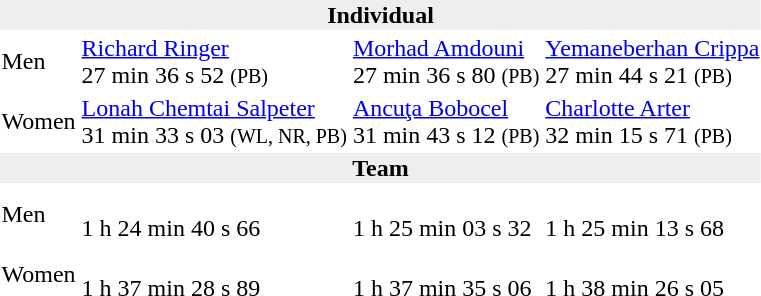<table>
<tr>
<td colspan=4 bgcolor=#eeeeee style=text-align:center;><strong>Individual</strong></td>
</tr>
<tr>
<td>Men</td>
<td> <a href='#'>Richard Ringer</a><br>  27 min 36 s 52 <small>(PB)</small></td>
<td> <a href='#'>Morhad Amdouni</a><br>  27 min 36 s 80 <small>(PB)</small></td>
<td> <a href='#'>Yemaneberhan Crippa</a><br>  27 min 44 s 21 <small>(PB)</small></td>
</tr>
<tr>
<td>Women</td>
<td> <a href='#'>Lonah Chemtai Salpeter</a><br>  31 min 33 s 03 <small>(WL, NR, PB)</small></td>
<td> <a href='#'>Ancuţa Bobocel</a><br>  31 min 43 s 12 <small>(PB)</small></td>
<td> <a href='#'>Charlotte Arter</a><br>  32 min 15 s 71 <small>(PB)</small></td>
</tr>
<tr>
<td colspan=4 bgcolor=#eeeeee style=text-align:center;><strong>Team</strong></td>
</tr>
<tr>
<td>Men</td>
<td> <br> 1 h 24 min 40 s 66</td>
<td> <br> 1 h 25 min 03 s 32</td>
<td> <br> 1 h 25 min 13 s 68</td>
</tr>
<tr>
<td>Women</td>
<td> <br> 1 h 37 min 28 s 89</td>
<td> <br> 1 h 37 min 35 s 06</td>
<td> <br> 1 h 38 min 26 s 05</td>
</tr>
</table>
